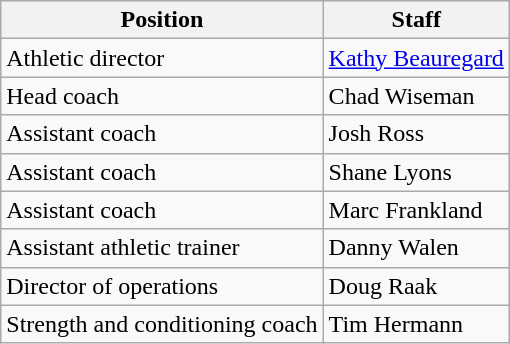<table class="wikitable">
<tr>
<th>Position</th>
<th>Staff</th>
</tr>
<tr>
<td>Athletic director</td>
<td><a href='#'>Kathy Beauregard</a></td>
</tr>
<tr>
<td>Head coach</td>
<td>Chad Wiseman</td>
</tr>
<tr>
<td>Assistant coach</td>
<td>Josh Ross</td>
</tr>
<tr>
<td>Assistant coach</td>
<td>Shane Lyons</td>
</tr>
<tr>
<td>Assistant coach</td>
<td>Marc Frankland</td>
</tr>
<tr>
<td>Assistant athletic trainer</td>
<td>Danny Walen</td>
</tr>
<tr>
<td>Director of operations</td>
<td>Doug Raak</td>
</tr>
<tr>
<td>Strength and conditioning coach</td>
<td>Tim Hermann</td>
</tr>
</table>
